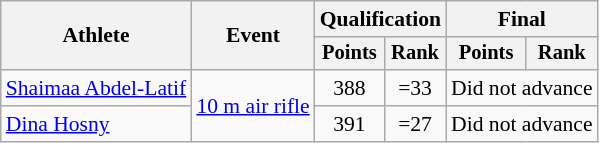<table class="wikitable" style="font-size:90%">
<tr>
<th rowspan="2">Athlete</th>
<th rowspan="2">Event</th>
<th colspan=2>Qualification</th>
<th colspan=2>Final</th>
</tr>
<tr style="font-size:95%">
<th>Points</th>
<th>Rank</th>
<th>Points</th>
<th>Rank</th>
</tr>
<tr align=center>
<td align=left><a href='#'>Shaimaa Abdel-Latif</a></td>
<td align=left rowspan=2><a href='#'>10 m air rifle</a></td>
<td>388</td>
<td>=33</td>
<td colspan=2>Did not advance</td>
</tr>
<tr align=center>
<td align=left><a href='#'>Dina Hosny</a></td>
<td>391</td>
<td>=27</td>
<td colspan=2>Did not advance</td>
</tr>
</table>
